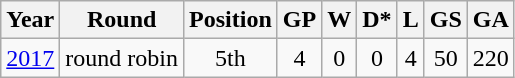<table class="wikitable" style="text-align: center;">
<tr>
<th>Year</th>
<th>Round</th>
<th>Position</th>
<th>GP</th>
<th>W</th>
<th>D*</th>
<th>L</th>
<th>GS</th>
<th>GA</th>
</tr>
<tr>
<td> <a href='#'>2017</a></td>
<td>round robin</td>
<td>5th</td>
<td>4</td>
<td>0</td>
<td>0</td>
<td>4</td>
<td>50</td>
<td>220</td>
</tr>
</table>
